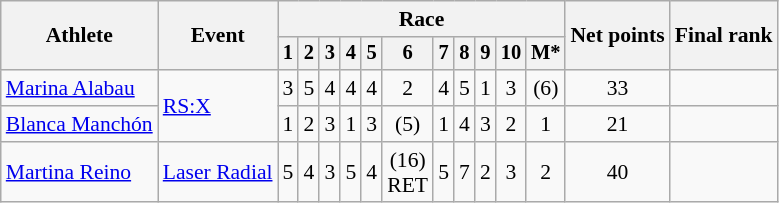<table class="wikitable" style="font-size:90%">
<tr>
<th rowspan="2">Athlete</th>
<th rowspan="2">Event</th>
<th colspan=11>Race</th>
<th rowspan=2>Net points</th>
<th rowspan=2>Final rank</th>
</tr>
<tr style="font-size:95%">
<th>1</th>
<th>2</th>
<th>3</th>
<th>4</th>
<th>5</th>
<th>6</th>
<th>7</th>
<th>8</th>
<th>9</th>
<th>10</th>
<th>M*</th>
</tr>
<tr align=center>
<td align=left><a href='#'>Marina Alabau</a></td>
<td align=left rowspan=2><a href='#'>RS:X</a></td>
<td>3</td>
<td>5</td>
<td>4</td>
<td>4</td>
<td>4</td>
<td>2</td>
<td>4</td>
<td>5</td>
<td>1</td>
<td>3</td>
<td>(6)</td>
<td>33</td>
<td></td>
</tr>
<tr align=center>
<td align=left><a href='#'>Blanca Manchón</a></td>
<td>1</td>
<td>2</td>
<td>3</td>
<td>1</td>
<td>3</td>
<td>(5)</td>
<td>1</td>
<td>4</td>
<td>3</td>
<td>2</td>
<td>1</td>
<td>21</td>
<td></td>
</tr>
<tr align=center>
<td align=left><a href='#'>Martina Reino</a></td>
<td align=left><a href='#'>Laser Radial</a></td>
<td>5</td>
<td>4</td>
<td>3</td>
<td>5</td>
<td>4</td>
<td>(16)<br>RET</td>
<td>5</td>
<td>7</td>
<td>2</td>
<td>3</td>
<td>2</td>
<td>40</td>
<td></td>
</tr>
</table>
